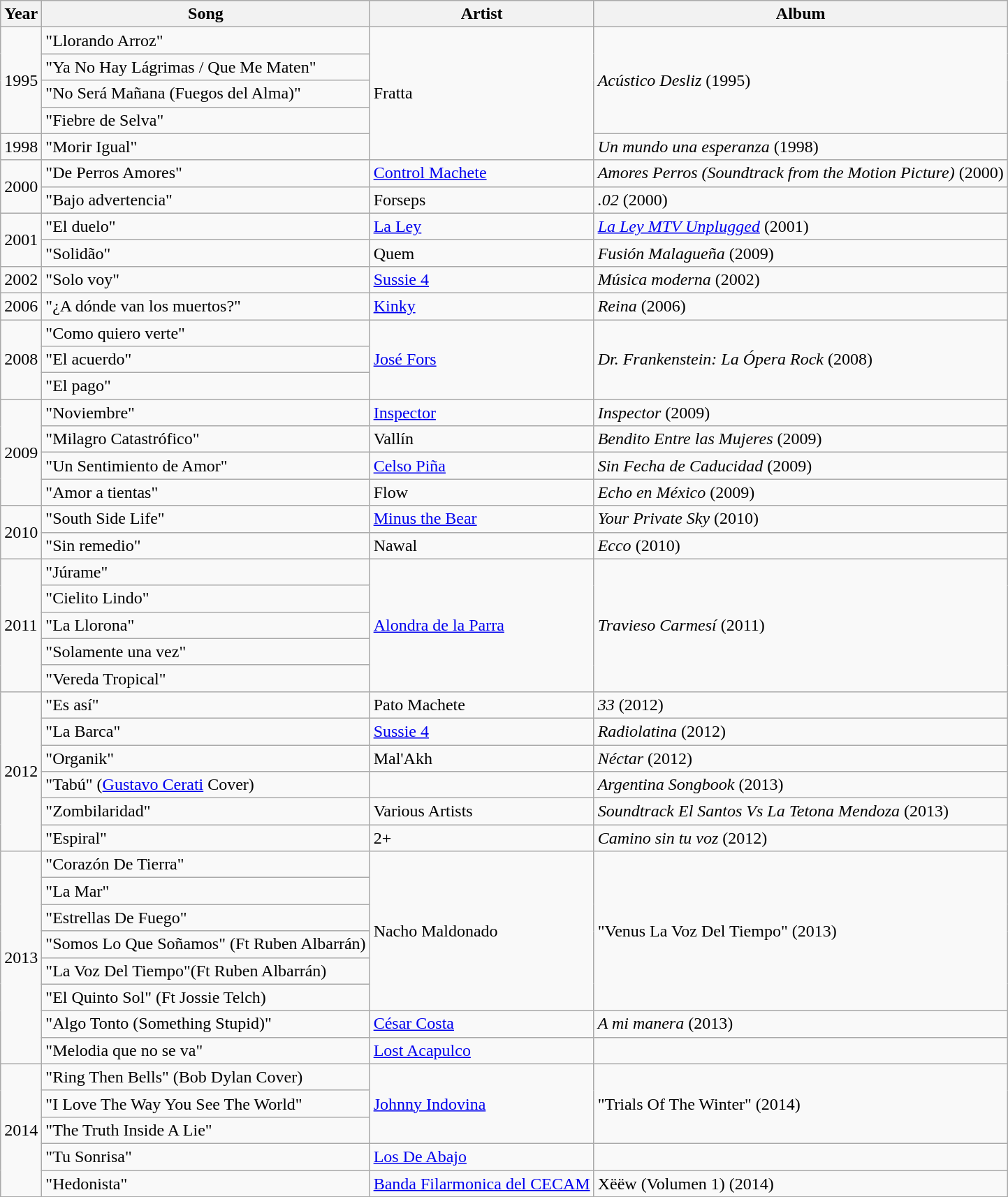<table class="wikitable">
<tr>
<th>Year</th>
<th>Song</th>
<th>Artist</th>
<th>Album</th>
</tr>
<tr>
<td rowspan="4">1995</td>
<td scope="row">"Llorando Arroz"</td>
<td rowspan="5">Fratta</td>
<td rowspan="4"><em>Acústico Desliz</em> (1995)</td>
</tr>
<tr>
<td scope="row">"Ya No Hay Lágrimas / Que Me Maten"</td>
</tr>
<tr>
<td scope="row">"No Será Mañana (Fuegos del Alma)"</td>
</tr>
<tr>
<td scope="row">"Fiebre de Selva"</td>
</tr>
<tr>
<td>1998</td>
<td scope="row">"Morir Igual"</td>
<td><em>Un mundo una esperanza</em> (1998)</td>
</tr>
<tr>
<td rowspan="2">2000</td>
<td>"De Perros Amores"</td>
<td><a href='#'>Control Machete</a></td>
<td><em>Amores Perros (Soundtrack from the Motion Picture)</em> (2000)</td>
</tr>
<tr>
<td>"Bajo advertencia"</td>
<td>Forseps</td>
<td><em>.02</em> (2000)</td>
</tr>
<tr>
<td rowspan="2">2001</td>
<td>"El duelo"</td>
<td><a href='#'>La Ley</a></td>
<td><em><a href='#'>La Ley MTV Unplugged</a></em> (2001)</td>
</tr>
<tr>
<td>"Solidão"</td>
<td>Quem</td>
<td><em>Fusión Malagueña</em> (2009)</td>
</tr>
<tr>
<td>2002</td>
<td>"Solo voy"</td>
<td><a href='#'>Sussie 4</a></td>
<td><em>Música moderna</em> (2002)</td>
</tr>
<tr>
<td>2006</td>
<td>"¿A dónde van los muertos?"</td>
<td><a href='#'>Kinky</a></td>
<td><em>Reina</em> (2006)</td>
</tr>
<tr>
<td rowspan="3">2008</td>
<td scope="row">"Como quiero verte"</td>
<td rowspan="3"><a href='#'>José Fors</a></td>
<td rowspan="3"><em>Dr. Frankenstein: La Ópera Rock</em> (2008)</td>
</tr>
<tr>
<td scope="row">"El acuerdo"</td>
</tr>
<tr>
<td scope="row">"El pago"</td>
</tr>
<tr>
<td rowspan="4">2009</td>
<td>"Noviembre"</td>
<td><a href='#'>Inspector</a></td>
<td><em>Inspector</em> (2009)</td>
</tr>
<tr>
<td>"Milagro Catastrófico"</td>
<td>Vallín</td>
<td><em>Bendito Entre las Mujeres</em> (2009)</td>
</tr>
<tr>
<td>"Un Sentimiento de Amor"</td>
<td><a href='#'>Celso Piña</a></td>
<td><em>Sin Fecha de Caducidad</em> (2009)</td>
</tr>
<tr>
<td>"Amor a tientas"</td>
<td>Flow</td>
<td><em>Echo en México</em> (2009)</td>
</tr>
<tr>
<td rowspan="2">2010</td>
<td>"South Side Life"</td>
<td><a href='#'>Minus the Bear</a></td>
<td><em>Your Private Sky</em> (2010)</td>
</tr>
<tr>
<td>"Sin remedio"</td>
<td>Nawal</td>
<td><em>Ecco</em> (2010)</td>
</tr>
<tr>
<td rowspan="5">2011</td>
<td scope="row">"Júrame"</td>
<td rowspan="5"><a href='#'>Alondra de la Parra</a></td>
<td rowspan="5"><em>Travieso Carmesí</em> (2011)</td>
</tr>
<tr>
<td scope="row">"Cielito Lindo"</td>
</tr>
<tr>
<td scope="row">"La Llorona"</td>
</tr>
<tr>
<td scope="row">"Solamente una vez"</td>
</tr>
<tr>
<td scope="row">"Vereda Tropical"</td>
</tr>
<tr>
<td rowspan="6">2012</td>
<td>"Es así"</td>
<td>Pato Machete</td>
<td><em>33</em> (2012)</td>
</tr>
<tr>
<td>"La Barca"</td>
<td><a href='#'>Sussie 4</a></td>
<td><em>Radiolatina</em> (2012)</td>
</tr>
<tr>
<td>"Organik"</td>
<td>Mal'Akh</td>
<td><em>Néctar</em> (2012)</td>
</tr>
<tr>
<td>"Tabú" (<a href='#'>Gustavo Cerati</a> Cover)</td>
<td></td>
<td><em>Argentina Songbook</em> (2013)</td>
</tr>
<tr>
<td>"Zombilaridad"</td>
<td>Various Artists</td>
<td><em>Soundtrack El Santos Vs La Tetona Mendoza</em> (2013)</td>
</tr>
<tr>
<td>"Espiral"</td>
<td>2+</td>
<td><em>Camino sin tu voz</em> (2012)</td>
</tr>
<tr>
<td rowspan="8">2013</td>
<td scope="row">"Corazón De Tierra"</td>
<td rowspan="6">Nacho Maldonado</td>
<td rowspan="6">"Venus La Voz Del Tiempo" (2013)</td>
</tr>
<tr>
<td scope="row">"La Mar"</td>
</tr>
<tr>
<td scope="row">"Estrellas De Fuego"</td>
</tr>
<tr>
<td scope="row">"Somos Lo Que Soñamos" (Ft Ruben Albarrán)</td>
</tr>
<tr>
<td scope="row">"La Voz Del Tiempo"(Ft Ruben Albarrán)</td>
</tr>
<tr>
<td scope="row">"El Quinto Sol" (Ft Jossie Telch)</td>
</tr>
<tr>
<td>"Algo Tonto (Something Stupid)"</td>
<td><a href='#'>César Costa</a></td>
<td><em>A mi manera</em> (2013)</td>
</tr>
<tr>
<td>"Melodia que no se va"</td>
<td><a href='#'>Lost Acapulco</a></td>
<td></td>
</tr>
<tr>
<td rowspan="5">2014</td>
<td scope="row">"Ring Then Bells" (Bob Dylan Cover)</td>
<td rowspan="3"><a href='#'>Johnny Indovina</a></td>
<td rowspan="3">"Trials Of The Winter" (2014)</td>
</tr>
<tr>
<td scope="row">"I Love The Way You See The World"</td>
</tr>
<tr>
<td scope="row">"The Truth Inside A Lie"</td>
</tr>
<tr>
<td>"Tu Sonrisa"</td>
<td><a href='#'>Los De Abajo</a></td>
<td></td>
</tr>
<tr>
<td>"Hedonista"</td>
<td><a href='#'>Banda Filarmonica del CECAM</a></td>
<td>Xëëw (Volumen 1) (2014)</td>
</tr>
<tr>
</tr>
</table>
